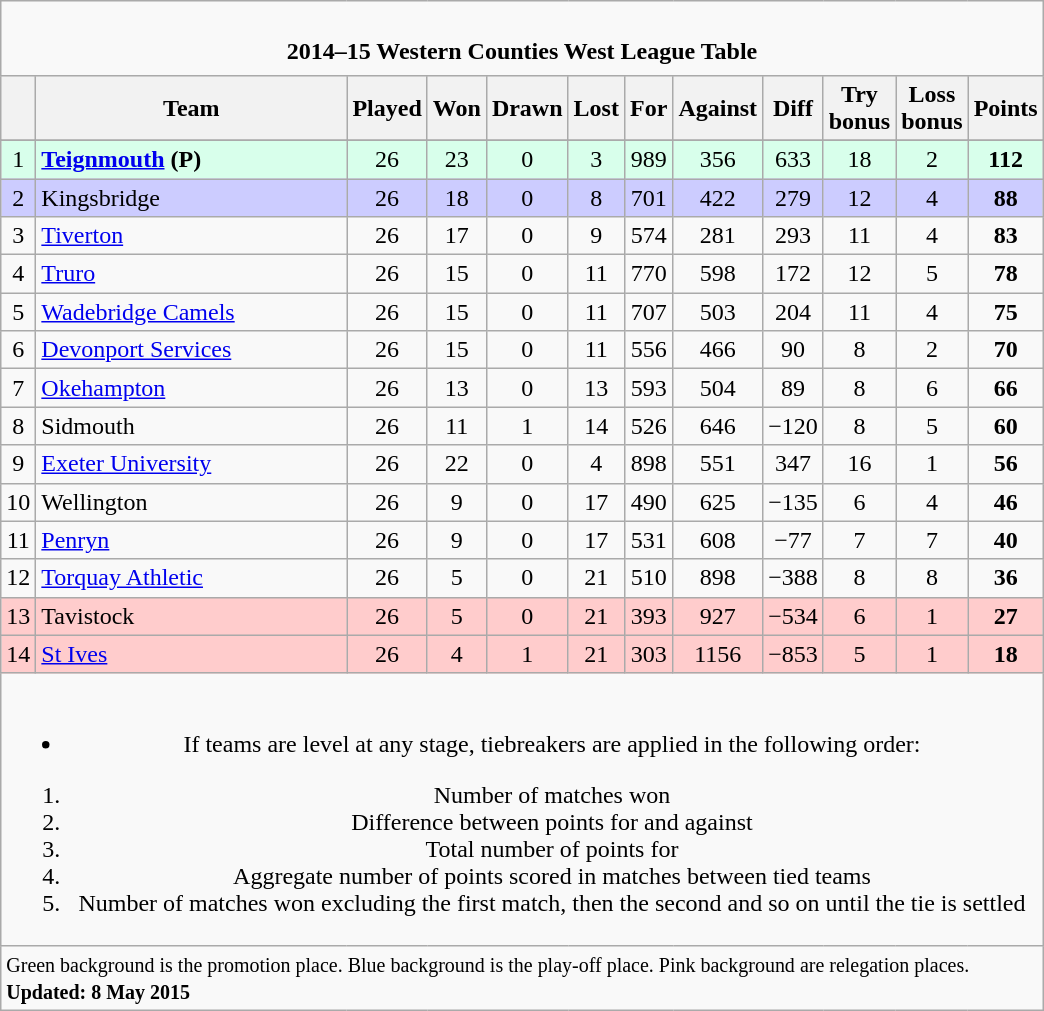<table class="wikitable" style="text-align: center;">
<tr>
<td colspan="12" cellpadding="0" cellspacing="0"><br><table border="0" width="100%" cellpadding="0" cellspacing="0">
<tr>
<td width=20% style="border:0px"></td>
<td style="border:0px"><strong> 2014–15 Western Counties West League Table</strong></td>
<td width=20% style="border:0px"></td>
</tr>
</table>
</td>
</tr>
<tr>
<th bgcolor="#efefef" width="10"></th>
<th bgcolor="#efefef" width="200">Team</th>
<th bgcolor="#efefef" width="20">Played</th>
<th bgcolor="#efefef" width="20">Won</th>
<th bgcolor="#efefef" width="20">Drawn</th>
<th bgcolor="#efefef" width="20">Lost</th>
<th bgcolor="#efefef" width="20">For</th>
<th bgcolor="#efefef" width="20">Against</th>
<th bgcolor="#efefef" width="20">Diff</th>
<th bgcolor="#efefef" width="20">Try bonus</th>
<th bgcolor="#efefef" width="20">Loss bonus</th>
<th bgcolor="#efefef" width="20">Points</th>
</tr>
<tr bgcolor=#d8ffeb align=center>
</tr>
<tr bgcolor=#d8ffeb align=center>
<td>1</td>
<td align=left><strong><a href='#'>Teignmouth</a></strong> <strong>(P)</strong></td>
<td>26</td>
<td>23</td>
<td>0</td>
<td>3</td>
<td>989</td>
<td>356</td>
<td>633</td>
<td>18</td>
<td>2</td>
<td><strong>112</strong></td>
</tr>
<tr bgcolor=#ccccff align=center>
<td>2</td>
<td align=left>Kingsbridge</td>
<td>26</td>
<td>18</td>
<td>0</td>
<td>8</td>
<td>701</td>
<td>422</td>
<td>279</td>
<td>12</td>
<td>4</td>
<td><strong>88</strong></td>
</tr>
<tr>
<td>3</td>
<td align=left><a href='#'>Tiverton</a></td>
<td>26</td>
<td>17</td>
<td>0</td>
<td>9</td>
<td>574</td>
<td>281</td>
<td>293</td>
<td>11</td>
<td>4</td>
<td><strong>83</strong></td>
</tr>
<tr>
<td>4</td>
<td align=left><a href='#'>Truro</a></td>
<td>26</td>
<td>15</td>
<td>0</td>
<td>11</td>
<td>770</td>
<td>598</td>
<td>172</td>
<td>12</td>
<td>5</td>
<td><strong>78</strong></td>
</tr>
<tr>
<td>5</td>
<td align=left><a href='#'>Wadebridge Camels</a></td>
<td>26</td>
<td>15</td>
<td>0</td>
<td>11</td>
<td>707</td>
<td>503</td>
<td>204</td>
<td>11</td>
<td>4</td>
<td><strong>75</strong></td>
</tr>
<tr>
<td>6</td>
<td align=left><a href='#'>Devonport Services</a></td>
<td>26</td>
<td>15</td>
<td>0</td>
<td>11</td>
<td>556</td>
<td>466</td>
<td>90</td>
<td>8</td>
<td>2</td>
<td><strong>70</strong></td>
</tr>
<tr>
<td>7</td>
<td align=left><a href='#'>Okehampton</a></td>
<td>26</td>
<td>13</td>
<td>0</td>
<td>13</td>
<td>593</td>
<td>504</td>
<td>89</td>
<td>8</td>
<td>6</td>
<td><strong>66</strong></td>
</tr>
<tr>
<td>8</td>
<td align=left>Sidmouth</td>
<td>26</td>
<td>11</td>
<td>1</td>
<td>14</td>
<td>526</td>
<td>646</td>
<td>−120</td>
<td>8</td>
<td>5</td>
<td><strong>60</strong></td>
</tr>
<tr>
<td>9</td>
<td align=left><a href='#'>Exeter University</a></td>
<td>26</td>
<td>22</td>
<td>0</td>
<td>4</td>
<td>898</td>
<td>551</td>
<td>347</td>
<td>16</td>
<td>1</td>
<td><strong>56</strong></td>
</tr>
<tr>
<td>10</td>
<td align=left>Wellington</td>
<td>26</td>
<td>9</td>
<td>0</td>
<td>17</td>
<td>490</td>
<td>625</td>
<td>−135</td>
<td>6</td>
<td>4</td>
<td><strong>46</strong></td>
</tr>
<tr>
<td>11</td>
<td align=left><a href='#'>Penryn</a></td>
<td>26</td>
<td>9</td>
<td>0</td>
<td>17</td>
<td>531</td>
<td>608</td>
<td>−77</td>
<td>7</td>
<td>7</td>
<td><strong>40</strong></td>
</tr>
<tr>
<td>12</td>
<td align=left><a href='#'>Torquay Athletic</a></td>
<td>26</td>
<td>5</td>
<td>0</td>
<td>21</td>
<td>510</td>
<td>898</td>
<td>−388</td>
<td>8</td>
<td>8</td>
<td><strong>36</strong></td>
</tr>
<tr bgcolor=#ffcccc>
<td>13</td>
<td align=left>Tavistock</td>
<td>26</td>
<td>5</td>
<td>0</td>
<td>21</td>
<td>393</td>
<td>927</td>
<td>−534</td>
<td>6</td>
<td>1</td>
<td><strong>27</strong></td>
</tr>
<tr bgcolor=#ffcccc>
<td>14</td>
<td align=left><a href='#'>St Ives</a></td>
<td>26</td>
<td>4</td>
<td>1</td>
<td>21</td>
<td>303</td>
<td>1156</td>
<td>−853</td>
<td>5</td>
<td>1</td>
<td><strong>18</strong></td>
</tr>
<tr>
<td colspan="15"><br><ul><li>If teams are level at any stage, tiebreakers are applied in the following order:</li></ul><ol><li>Number of matches won</li><li>Difference between points for and against</li><li>Total number of points for</li><li>Aggregate number of points scored in matches between tied teams</li><li>Number of matches won excluding the first match, then the second and so on until the tie is settled</li></ol></td>
</tr>
<tr | style="text-align:left;" |>
<td colspan="15" style="border:0px"><small><span>Green background</span> is the promotion place. <span>Blue background</span> is the play-off place. <span>Pink background</span> are relegation places.<br><strong>Updated: 8 May 2015</strong></small></td>
</tr>
</table>
